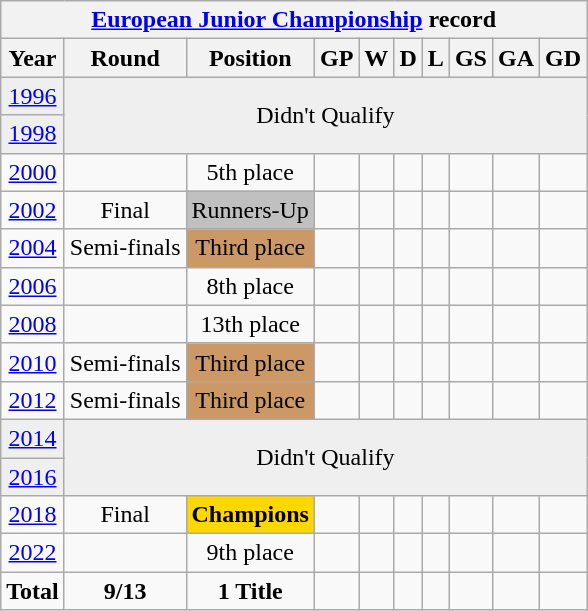<table class="wikitable" style="text-align: center;">
<tr>
<th colspan=10><a href='#'>European Junior Championship</a> record</th>
</tr>
<tr>
<th>Year</th>
<th>Round</th>
<th>Position</th>
<th>GP</th>
<th>W</th>
<th>D</th>
<th>L</th>
<th>GS</th>
<th>GA</th>
<th>GD</th>
</tr>
<tr bgcolor=efefef>
<td> <a href='#'>1996</a></td>
<td colspan=10 rowspan=2>Didn't Qualify</td>
</tr>
<tr bgcolor=efefef>
<td> <a href='#'>1998</a></td>
</tr>
<tr bgcolor=>
<td> <a href='#'>2000</a></td>
<td></td>
<td>5th place</td>
<td></td>
<td></td>
<td></td>
<td></td>
<td></td>
<td></td>
<td></td>
</tr>
<tr bgcolor=>
<td> <a href='#'>2002</a></td>
<td>Final</td>
<td bgcolor=silver>Runners-Up</td>
<td></td>
<td></td>
<td></td>
<td></td>
<td></td>
<td></td>
<td></td>
</tr>
<tr bgcolor=>
<td> <a href='#'>2004</a></td>
<td>Semi-finals</td>
<td bgcolor=#cc9966>Third place</td>
<td></td>
<td></td>
<td></td>
<td></td>
<td></td>
<td></td>
<td></td>
</tr>
<tr bgcolor=>
<td> <a href='#'>2006</a></td>
<td></td>
<td>8th place</td>
<td></td>
<td></td>
<td></td>
<td></td>
<td></td>
<td></td>
<td></td>
</tr>
<tr bgcolor=>
<td> <a href='#'>2008</a></td>
<td></td>
<td>13th place</td>
<td></td>
<td></td>
<td></td>
<td></td>
<td></td>
<td></td>
<td></td>
</tr>
<tr bgcolor=>
<td> <a href='#'>2010</a></td>
<td>Semi-finals</td>
<td bgcolor=#cc9966>Third place</td>
<td></td>
<td></td>
<td></td>
<td></td>
<td></td>
<td></td>
<td></td>
</tr>
<tr bgcolor=>
<td> <a href='#'>2012</a></td>
<td>Semi-finals</td>
<td bgcolor=#cc9966>Third place</td>
<td></td>
<td></td>
<td></td>
<td></td>
<td></td>
<td></td>
<td></td>
</tr>
<tr bgcolor=efefef>
<td> <a href='#'>2014</a></td>
<td colspan=10 rowspan=2>Didn't Qualify</td>
</tr>
<tr bgcolor=efefef>
<td> <a href='#'>2016</a></td>
</tr>
<tr bgcolor=>
<td> <a href='#'>2018</a></td>
<td>Final</td>
<td bgcolor=gold><strong>Champions</strong></td>
<td></td>
<td></td>
<td></td>
<td></td>
<td></td>
<td></td>
<td></td>
</tr>
<tr bgcolor=>
<td> <a href='#'>2022</a></td>
<td></td>
<td>9th place</td>
<td></td>
<td></td>
<td></td>
<td></td>
<td></td>
<td></td>
<td></td>
</tr>
<tr>
<td><strong>Total</strong></td>
<td><strong>9/13</strong></td>
<td><strong>1 Title</strong></td>
<td><strong> </strong></td>
<td><strong> </strong></td>
<td><strong> </strong></td>
<td><strong> </strong></td>
<td><strong> </strong></td>
<td><strong> </strong></td>
<td><strong> </strong></td>
</tr>
</table>
